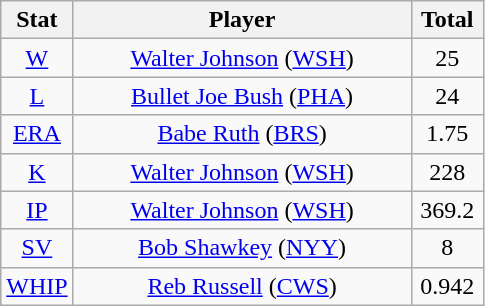<table class="wikitable" style="text-align:center;">
<tr>
<th style="width:15%;">Stat</th>
<th>Player</th>
<th style="width:15%;">Total</th>
</tr>
<tr>
<td><a href='#'>W</a></td>
<td><a href='#'>Walter Johnson</a> (<a href='#'>WSH</a>)</td>
<td>25</td>
</tr>
<tr>
<td><a href='#'>L</a></td>
<td><a href='#'>Bullet Joe Bush</a> (<a href='#'>PHA</a>)</td>
<td>24</td>
</tr>
<tr>
<td><a href='#'>ERA</a></td>
<td><a href='#'>Babe Ruth</a> (<a href='#'>BRS</a>)</td>
<td>1.75</td>
</tr>
<tr>
<td><a href='#'>K</a></td>
<td><a href='#'>Walter Johnson</a> (<a href='#'>WSH</a>)</td>
<td>228</td>
</tr>
<tr>
<td><a href='#'>IP</a></td>
<td><a href='#'>Walter Johnson</a> (<a href='#'>WSH</a>)</td>
<td>369.2</td>
</tr>
<tr>
<td><a href='#'>SV</a></td>
<td><a href='#'>Bob Shawkey</a> (<a href='#'>NYY</a>)</td>
<td>8</td>
</tr>
<tr>
<td><a href='#'>WHIP</a></td>
<td><a href='#'>Reb Russell</a> (<a href='#'>CWS</a>)</td>
<td>0.942</td>
</tr>
</table>
